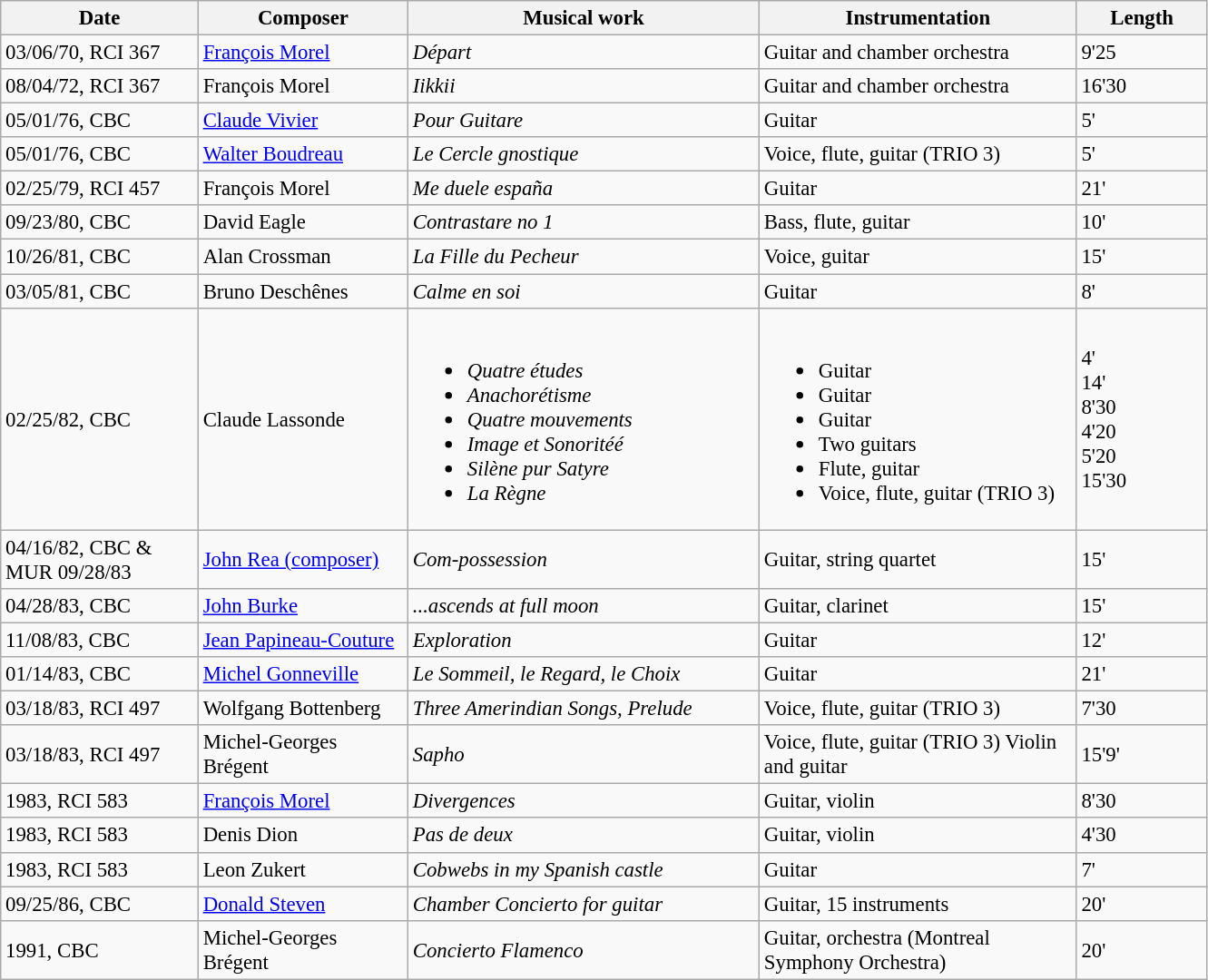<table class="wikitable sortable" style="font-size:95%">
<tr>
<th style="width:138px;">Date</th>
<th style="width:147px;">Composer</th>
<th style="width:251px;">Musical work</th>
<th style="width:226px;">Instrumentation</th>
<th style="width:89px;">Length</th>
</tr>
<tr>
<td>03/06/70, RCI 367</td>
<td><a href='#'>François Morel</a></td>
<td><em>Départ</em></td>
<td>Guitar and chamber orchestra</td>
<td>9'25</td>
</tr>
<tr>
<td>08/04/72, RCI 367</td>
<td>François Morel</td>
<td><em>Iikkii</em></td>
<td>Guitar and chamber orchestra</td>
<td>16'30</td>
</tr>
<tr>
<td>05/01/76, CBC</td>
<td><a href='#'>Claude Vivier</a></td>
<td><em>Pour Guitare</em></td>
<td>Guitar</td>
<td>5'<br></td>
</tr>
<tr>
<td>05/01/76, CBC</td>
<td><a href='#'>Walter Boudreau</a></td>
<td><em>Le Cercle gnostique</em></td>
<td>Voice, flute, guitar (TRIO 3)</td>
<td>5'</td>
</tr>
<tr>
<td>02/25/79, RCI 457</td>
<td>François Morel</td>
<td><em>Me duele españa</em></td>
<td>Guitar</td>
<td>21'<br></td>
</tr>
<tr>
<td>09/23/80, CBC</td>
<td>David Eagle</td>
<td><em>Contrastare no 1</em></td>
<td>Bass, flute, guitar</td>
<td>10'</td>
</tr>
<tr>
<td>10/26/81, CBC</td>
<td>Alan Crossman</td>
<td><em>La Fille du Pecheur</em></td>
<td>Voice, guitar</td>
<td>15'</td>
</tr>
<tr>
<td>03/05/81, CBC</td>
<td>Bruno Deschênes</td>
<td><em>Calme en soi</em></td>
<td>Guitar</td>
<td style="width:89px;">8'</td>
</tr>
<tr>
<td>02/25/82, CBC</td>
<td>Claude Lassonde</td>
<td><br><ul><li><em>Quatre études</em></li><li><em>Anachorétisme</em></li><li><em>Quatre mouvements</em></li><li><em>Image et Sonoritéé</em></li><li><em>Silène pur Satyre</em></li><li><em>La Règne</em></li></ul></td>
<td><br><ul><li>Guitar</li><li>Guitar</li><li>Guitar</li><li>Two guitars</li><li>Flute, guitar</li><li>Voice, flute, guitar (TRIO 3)</li></ul></td>
<td>4'<br>14'<br>8'30<br>4'20<br>5'20<br>15'30</td>
</tr>
<tr>
<td>04/16/82, CBC & MUR 09/28/83</td>
<td><a href='#'>John Rea (composer)</a></td>
<td><em>Com-possession</em></td>
<td>Guitar, string quartet</td>
<td>15'</td>
</tr>
<tr>
<td>04/28/83, CBC</td>
<td><a href='#'>John Burke</a></td>
<td><em>...ascends at full moon</em></td>
<td>Guitar, clarinet</td>
<td>15'</td>
</tr>
<tr>
<td>11/08/83, CBC</td>
<td><a href='#'>Jean Papineau-Couture</a></td>
<td><em>Exploration</em></td>
<td>Guitar</td>
<td>12'</td>
</tr>
<tr>
<td>01/14/83, CBC</td>
<td><a href='#'>Michel Gonneville</a></td>
<td><em>Le Sommeil, le Regard, le Choix</em></td>
<td>Guitar</td>
<td>21'</td>
</tr>
<tr>
<td>03/18/83, RCI 497</td>
<td>Wolfgang Bottenberg</td>
<td><em>Three Amerindian Songs, Prelude</em></td>
<td>Voice, flute, guitar (TRIO 3)</td>
<td>7'30</td>
</tr>
<tr>
<td>03/18/83, RCI 497</td>
<td>Michel-Georges Brégent</td>
<td><em>Sapho</em></td>
<td>Voice, flute, guitar (TRIO 3) Violin and guitar</td>
<td>15'9'</td>
</tr>
<tr>
<td>1983, RCI 583</td>
<td><a href='#'>François Morel</a></td>
<td><em>Divergences</em></td>
<td>Guitar, violin</td>
<td>8'30</td>
</tr>
<tr>
<td>1983, RCI 583</td>
<td>Denis Dion</td>
<td><em>Pas de deux</em></td>
<td>Guitar, violin</td>
<td>4'30</td>
</tr>
<tr>
<td>1983, RCI 583</td>
<td>Leon Zukert</td>
<td><em>Cobwebs in my Spanish castle</em></td>
<td>Guitar</td>
<td>7'</td>
</tr>
<tr>
<td>09/25/86, CBC</td>
<td><a href='#'>Donald Steven</a></td>
<td><em>Chamber Concierto for guitar</em></td>
<td>Guitar, 15 instruments</td>
<td>20'</td>
</tr>
<tr>
<td>1991, CBC</td>
<td>Michel-Georges Brégent</td>
<td><em>Concierto Flamenco</em></td>
<td>Guitar, orchestra (Montreal Symphony Orchestra)</td>
<td>20'</td>
</tr>
</table>
